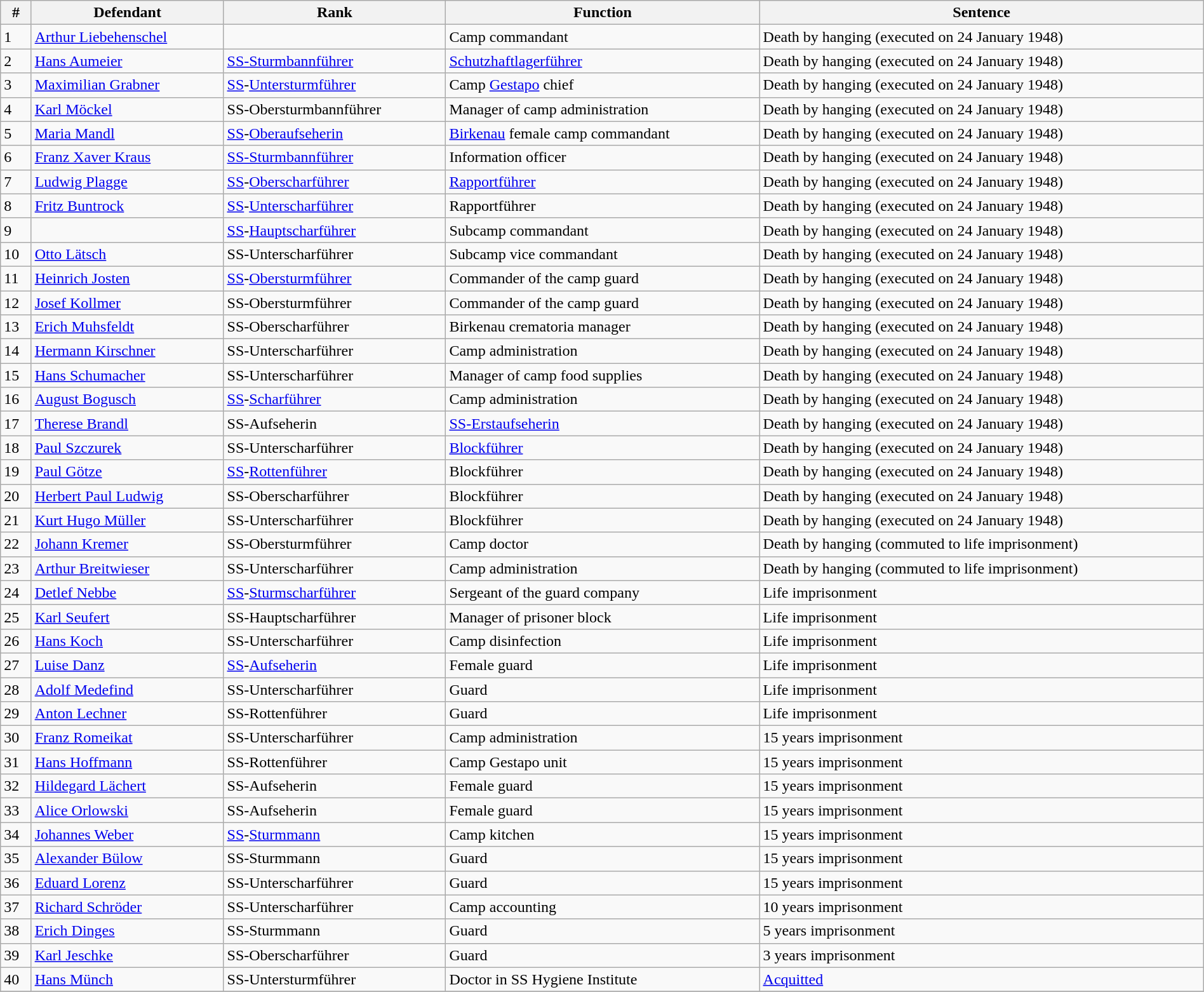<table class="wikitable" width="100%">
<tr>
<th>#</th>
<th>Defendant</th>
<th>Rank</th>
<th>Function</th>
<th>Sentence</th>
</tr>
<tr>
<td>1</td>
<td><a href='#'>Arthur Liebehenschel</a></td>
<td></td>
<td>Camp commandant</td>
<td>Death by hanging (executed on 24 January 1948)</td>
</tr>
<tr>
<td>2</td>
<td><a href='#'>Hans Aumeier</a></td>
<td><a href='#'>SS-Sturmbannführer</a></td>
<td><a href='#'>Schutzhaftlagerführer</a></td>
<td>Death by hanging (executed on 24 January 1948)</td>
</tr>
<tr>
<td>3</td>
<td><a href='#'>Maximilian Grabner</a></td>
<td><a href='#'>SS</a>-<a href='#'>Untersturmführer</a></td>
<td>Camp <a href='#'>Gestapo</a> chief</td>
<td>Death by hanging (executed on 24 January 1948)</td>
</tr>
<tr>
<td>4</td>
<td><a href='#'>Karl Möckel</a></td>
<td>SS-Obersturmbannführer</td>
<td>Manager of camp administration</td>
<td>Death by hanging (executed on 24 January 1948)</td>
</tr>
<tr>
<td>5</td>
<td><a href='#'>Maria Mandl</a></td>
<td><a href='#'>SS</a>-<a href='#'>Oberaufseherin</a></td>
<td><a href='#'>Birkenau</a> female camp commandant</td>
<td>Death by hanging (executed on 24 January 1948)</td>
</tr>
<tr>
<td>6</td>
<td><a href='#'>Franz Xaver Kraus</a></td>
<td><a href='#'>SS-Sturmbannführer</a></td>
<td>Information officer</td>
<td>Death by hanging (executed on 24 January 1948)</td>
</tr>
<tr>
<td>7</td>
<td><a href='#'>Ludwig Plagge</a></td>
<td><a href='#'>SS</a>-<a href='#'>Oberscharführer</a></td>
<td><a href='#'>Rapportführer</a></td>
<td>Death by hanging (executed on 24 January 1948)</td>
</tr>
<tr>
<td>8</td>
<td><a href='#'>Fritz Buntrock</a></td>
<td><a href='#'>SS</a>-<a href='#'>Unterscharführer</a></td>
<td>Rapportführer</td>
<td>Death by hanging (executed on 24 January 1948)</td>
</tr>
<tr>
<td>9</td>
<td></td>
<td><a href='#'>SS</a>-<a href='#'>Hauptscharführer</a></td>
<td>Subcamp commandant</td>
<td>Death by hanging (executed on 24 January 1948)</td>
</tr>
<tr>
<td>10</td>
<td><a href='#'>Otto Lätsch</a></td>
<td>SS-Unterscharführer</td>
<td>Subcamp vice commandant</td>
<td>Death by hanging (executed on 24 January 1948)</td>
</tr>
<tr>
<td>11</td>
<td><a href='#'>Heinrich Josten</a></td>
<td><a href='#'>SS</a>-<a href='#'>Obersturmführer</a></td>
<td>Commander of the camp guard</td>
<td>Death by hanging (executed on 24 January 1948)</td>
</tr>
<tr>
<td>12</td>
<td><a href='#'>Josef Kollmer</a></td>
<td>SS-Obersturmführer</td>
<td>Commander of the camp guard</td>
<td>Death by hanging (executed on 24 January 1948)</td>
</tr>
<tr>
<td>13</td>
<td><a href='#'>Erich Muhsfeldt</a></td>
<td>SS-Oberscharführer</td>
<td>Birkenau crematoria manager</td>
<td>Death by hanging (executed on 24 January 1948)</td>
</tr>
<tr>
<td>14</td>
<td><a href='#'>Hermann Kirschner</a></td>
<td>SS-Unterscharführer</td>
<td>Camp administration</td>
<td>Death by hanging (executed on 24 January 1948)</td>
</tr>
<tr>
<td>15</td>
<td><a href='#'>Hans Schumacher</a></td>
<td>SS-Unterscharführer</td>
<td>Manager of camp food supplies</td>
<td>Death by hanging (executed on 24 January 1948)</td>
</tr>
<tr>
<td>16</td>
<td><a href='#'>August Bogusch</a></td>
<td><a href='#'>SS</a>-<a href='#'>Scharführer</a></td>
<td>Camp administration</td>
<td>Death by hanging (executed on 24 January 1948)</td>
</tr>
<tr>
<td>17</td>
<td><a href='#'>Therese Brandl</a></td>
<td>SS-Aufseherin</td>
<td><a href='#'>SS-Erstaufseherin</a></td>
<td>Death by hanging (executed on 24 January 1948)</td>
</tr>
<tr>
<td>18</td>
<td><a href='#'>Paul Szczurek</a></td>
<td>SS-Unterscharführer</td>
<td><a href='#'>Blockführer</a></td>
<td>Death by hanging (executed on 24 January 1948)</td>
</tr>
<tr>
<td>19</td>
<td><a href='#'>Paul Götze</a></td>
<td><a href='#'>SS</a>-<a href='#'>Rottenführer</a></td>
<td>Blockführer</td>
<td>Death by hanging (executed on 24 January 1948)</td>
</tr>
<tr>
<td>20</td>
<td><a href='#'>Herbert Paul Ludwig</a></td>
<td>SS-Oberscharführer</td>
<td>Blockführer</td>
<td>Death by hanging (executed on 24 January 1948)</td>
</tr>
<tr>
<td>21</td>
<td><a href='#'>Kurt Hugo Müller</a></td>
<td>SS-Unterscharführer</td>
<td>Blockführer</td>
<td>Death by hanging (executed on 24 January 1948)</td>
</tr>
<tr>
<td>22</td>
<td><a href='#'>Johann Kremer</a></td>
<td>SS-Obersturmführer</td>
<td>Camp doctor</td>
<td>Death by hanging (commuted to life imprisonment)</td>
</tr>
<tr>
<td>23</td>
<td><a href='#'>Arthur Breitwieser</a></td>
<td>SS-Unterscharführer</td>
<td>Camp administration</td>
<td>Death by hanging (commuted to life imprisonment)</td>
</tr>
<tr>
<td>24</td>
<td><a href='#'>Detlef Nebbe</a></td>
<td><a href='#'>SS</a>-<a href='#'>Sturmscharführer</a></td>
<td>Sergeant of the guard company</td>
<td>Life imprisonment</td>
</tr>
<tr>
<td>25</td>
<td><a href='#'>Karl Seufert</a></td>
<td>SS-Hauptscharführer</td>
<td>Manager of prisoner block</td>
<td>Life imprisonment</td>
</tr>
<tr>
<td>26</td>
<td><a href='#'>Hans Koch</a></td>
<td>SS-Unterscharführer</td>
<td>Camp disinfection</td>
<td>Life imprisonment</td>
</tr>
<tr>
<td>27</td>
<td><a href='#'>Luise Danz</a></td>
<td><a href='#'>SS</a>-<a href='#'>Aufseherin</a></td>
<td>Female guard</td>
<td>Life imprisonment</td>
</tr>
<tr>
<td>28</td>
<td><a href='#'>Adolf Medefind</a></td>
<td>SS-Unterscharführer</td>
<td>Guard</td>
<td>Life imprisonment</td>
</tr>
<tr>
<td>29</td>
<td><a href='#'>Anton Lechner</a></td>
<td>SS-Rottenführer</td>
<td>Guard</td>
<td>Life imprisonment</td>
</tr>
<tr>
<td>30</td>
<td><a href='#'>Franz Romeikat</a></td>
<td>SS-Unterscharführer</td>
<td>Camp administration</td>
<td>15 years imprisonment</td>
</tr>
<tr>
<td>31</td>
<td><a href='#'>Hans Hoffmann</a></td>
<td>SS-Rottenführer</td>
<td>Camp Gestapo unit</td>
<td>15 years imprisonment</td>
</tr>
<tr>
<td>32</td>
<td><a href='#'>Hildegard Lächert</a></td>
<td>SS-Aufseherin</td>
<td>Female guard</td>
<td>15 years imprisonment</td>
</tr>
<tr>
<td>33</td>
<td><a href='#'>Alice Orlowski</a></td>
<td>SS-Aufseherin</td>
<td>Female guard</td>
<td>15 years imprisonment</td>
</tr>
<tr>
<td>34</td>
<td><a href='#'>Johannes Weber</a></td>
<td><a href='#'>SS</a>-<a href='#'>Sturmmann</a></td>
<td>Camp kitchen</td>
<td>15 years imprisonment</td>
</tr>
<tr>
<td>35</td>
<td><a href='#'>Alexander Bülow</a></td>
<td>SS-Sturmmann</td>
<td>Guard</td>
<td>15 years imprisonment</td>
</tr>
<tr>
<td>36</td>
<td><a href='#'>Eduard Lorenz</a></td>
<td>SS-Unterscharführer</td>
<td>Guard</td>
<td>15 years imprisonment</td>
</tr>
<tr>
<td>37</td>
<td><a href='#'>Richard Schröder</a></td>
<td>SS-Unterscharführer</td>
<td>Camp accounting</td>
<td>10 years imprisonment</td>
</tr>
<tr>
<td>38</td>
<td><a href='#'>Erich Dinges</a></td>
<td>SS-Sturmmann</td>
<td>Guard</td>
<td>5 years imprisonment</td>
</tr>
<tr>
<td>39</td>
<td><a href='#'>Karl Jeschke</a></td>
<td>SS-Oberscharführer</td>
<td>Guard</td>
<td>3 years imprisonment</td>
</tr>
<tr>
<td>40</td>
<td><a href='#'>Hans Münch</a></td>
<td>SS-Untersturmführer</td>
<td>Doctor in SS Hygiene Institute</td>
<td><a href='#'>Acquitted</a></td>
</tr>
<tr>
</tr>
</table>
